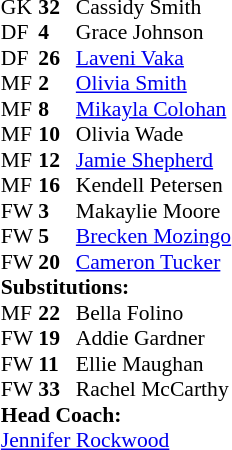<table cellspacing="0" cellpadding="0" style="font-size:90%; margin:0.2em auto;">
<tr>
<th width="25"></th>
<th width="25"></th>
</tr>
<tr>
<td>GK</td>
<td><strong>32</strong></td>
<td> Cassidy Smith</td>
</tr>
<tr>
<td>DF</td>
<td><strong>4</strong></td>
<td> Grace Johnson</td>
</tr>
<tr>
<td>DF</td>
<td><strong>26</strong></td>
<td> <a href='#'>Laveni Vaka</a></td>
</tr>
<tr>
<td>MF</td>
<td><strong>2</strong></td>
<td> <a href='#'>Olivia Smith</a></td>
</tr>
<tr>
<td>MF</td>
<td><strong>8</strong></td>
<td> <a href='#'>Mikayla Colohan</a></td>
<td></td>
</tr>
<tr>
<td>MF</td>
<td><strong>10</strong></td>
<td> Olivia Wade</td>
</tr>
<tr>
<td>MF</td>
<td><strong>12</strong></td>
<td> <a href='#'>Jamie Shepherd</a></td>
</tr>
<tr>
<td>MF</td>
<td><strong>16</strong></td>
<td> Kendell Petersen</td>
</tr>
<tr>
<td>FW</td>
<td><strong>3</strong></td>
<td> Makaylie Moore</td>
</tr>
<tr>
<td>FW</td>
<td><strong>5</strong></td>
<td> <a href='#'>Brecken Mozingo</a></td>
</tr>
<tr>
<td>FW</td>
<td><strong>20</strong></td>
<td> <a href='#'>Cameron Tucker</a></td>
</tr>
<tr>
<td colspan=3><strong>Substitutions:</strong></td>
</tr>
<tr>
<td>MF</td>
<td><strong>22</strong></td>
<td> Bella Folino</td>
<td></td>
<td></td>
</tr>
<tr>
<td>FW</td>
<td><strong>19</strong></td>
<td> Addie Gardner</td>
<td></td>
<td></td>
</tr>
<tr>
<td>FW</td>
<td><strong>11</strong></td>
<td> Ellie Maughan</td>
<td></td>
<td></td>
</tr>
<tr>
<td>FW</td>
<td><strong>33</strong></td>
<td> Rachel McCarthy</td>
<td></td>
<td></td>
</tr>
<tr>
<td colspan=3><strong>Head Coach:</strong></td>
</tr>
<tr>
<td colspan=4> <a href='#'>Jennifer Rockwood</a></td>
</tr>
</table>
